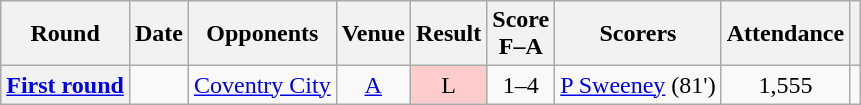<table class="wikitable plainrowheaders" style="text-align:center">
<tr>
<th scope=col>Round</th>
<th scope=col>Date</th>
<th scope=col>Opponents</th>
<th scope=col>Venue</th>
<th scope=col>Result</th>
<th scope=col>Score<br>F–A</th>
<th scope=col class=unsortable>Scorers</th>
<th scope=col>Attendance</th>
<th scope=col" class=unsortable></th>
</tr>
<tr>
<th scope=row><a href='#'>First round</a></th>
<td align=left></td>
<td align=left><a href='#'>Coventry City</a></td>
<td><a href='#'>A</a></td>
<td style=background-color:#FFCCCC>L</td>
<td>1–4</td>
<td align=left><a href='#'>P Sweeney</a> (81')</td>
<td>1,555</td>
<td></td>
</tr>
</table>
